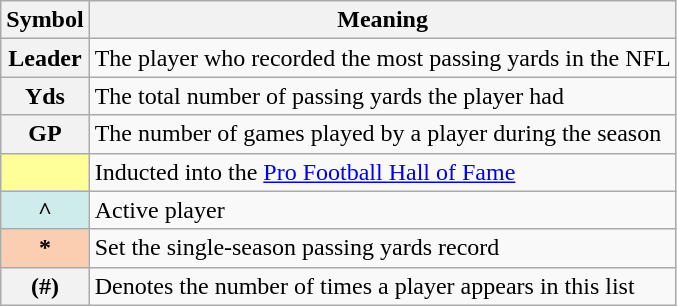<table class="wikitable plainrowheaders" border="1">
<tr>
<th scope="col">Symbol</th>
<th scope="col">Meaning</th>
</tr>
<tr>
<th scope="row" style="text-align:center;"><strong>Leader</strong></th>
<td>The player who recorded the most passing yards in the NFL</td>
</tr>
<tr>
<th scope="row" style="text-align:center;"><strong>Yds</strong></th>
<td>The total number of passing yards the player had</td>
</tr>
<tr>
<th scope="row" style="text-align:center;"><strong>GP</strong></th>
<td>The number of games played by a player during the season</td>
</tr>
<tr>
<th scope="row" style="text-align:center; background:#FFFF99;"></th>
<td>Inducted into the <a href='#'>Pro Football Hall of Fame</a></td>
</tr>
<tr>
<th scope="row" style="text-align:center; background:#cfecec;">^</th>
<td>Active player</td>
</tr>
<tr>
<th scope="row" style="text-align:center; background:#fbceb1;">*</th>
<td>Set the single-season passing yards record</td>
</tr>
<tr>
<th scope="row" style="text-align:center;">(#)</th>
<td>Denotes the number of times a player appears in this list</td>
</tr>
</table>
